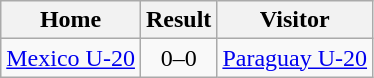<table class="wikitable">
<tr>
<th>Home</th>
<th>Result</th>
<th>Visitor</th>
</tr>
<tr>
<td><a href='#'>Mexico U-20</a></td>
<td align="center">0–0</td>
<td><a href='#'>Paraguay U-20</a></td>
</tr>
</table>
